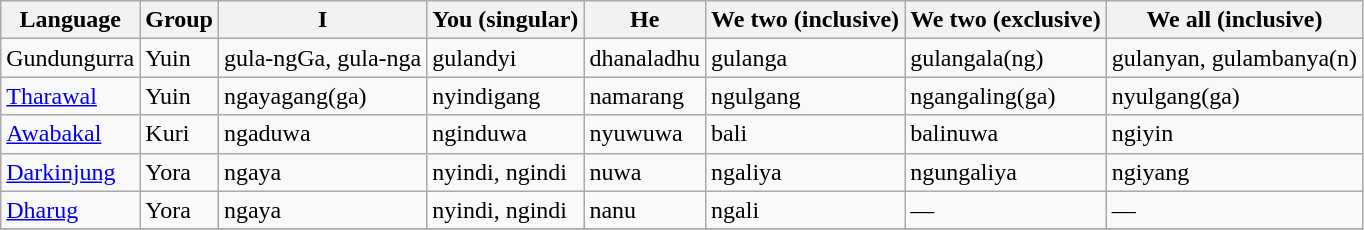<table class="wikitable">
<tr>
<th>Language</th>
<th>Group</th>
<th>I</th>
<th>You (singular)</th>
<th>He</th>
<th>We two (inclusive)</th>
<th>We two (exclusive)</th>
<th>We all (inclusive)</th>
</tr>
<tr>
<td>Gundungurra</td>
<td>Yuin</td>
<td>gula-ngGa, gula-nga</td>
<td>gulandyi</td>
<td>dhanaladhu</td>
<td>gulanga</td>
<td>gulangala(ng)</td>
<td>gulanyan, gulambanya(n)</td>
</tr>
<tr>
<td><a href='#'>Tharawal</a></td>
<td>Yuin</td>
<td>ngayagang(ga)</td>
<td>nyindigang</td>
<td>namarang</td>
<td>ngulgang</td>
<td>ngangaling(ga)</td>
<td>nyulgang(ga)</td>
</tr>
<tr>
<td><a href='#'>Awabakal</a></td>
<td>Kuri</td>
<td>ngaduwa</td>
<td>nginduwa</td>
<td>nyuwuwa</td>
<td>bali</td>
<td>balinuwa</td>
<td>ngiyin</td>
</tr>
<tr>
<td><a href='#'>Darkinjung</a></td>
<td>Yora</td>
<td>ngaya</td>
<td>nyindi, ngindi</td>
<td>nuwa</td>
<td>ngaliya</td>
<td>ngungaliya</td>
<td>ngiyang</td>
</tr>
<tr>
<td><a href='#'>Dharug</a></td>
<td>Yora</td>
<td>ngaya</td>
<td>nyindi, ngindi</td>
<td>nanu</td>
<td>ngali</td>
<td>—</td>
<td>—</td>
</tr>
<tr>
</tr>
</table>
